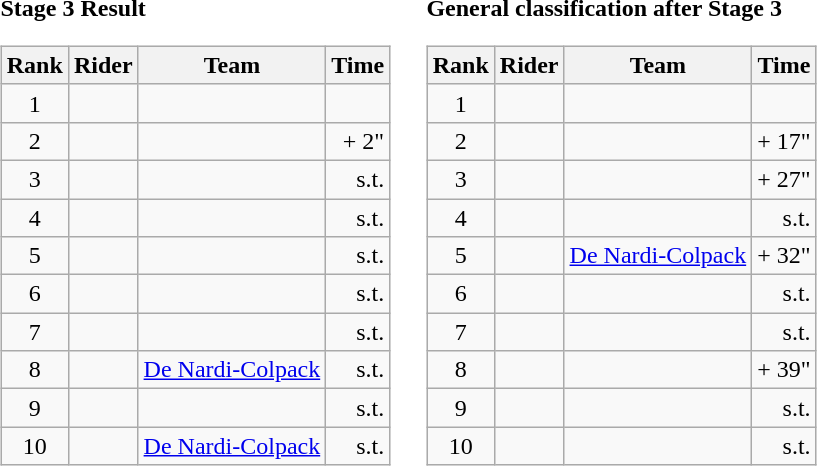<table>
<tr>
<td><strong>Stage 3 Result</strong><br><table class="wikitable">
<tr>
<th scope="col">Rank</th>
<th scope="col">Rider</th>
<th scope="col">Team</th>
<th scope="col">Time</th>
</tr>
<tr>
<td style="text-align:center;">1</td>
<td></td>
<td></td>
<td style="text-align:right;"></td>
</tr>
<tr>
<td style="text-align:center;">2</td>
<td></td>
<td></td>
<td style="text-align:right;">+ 2"</td>
</tr>
<tr>
<td style="text-align:center;">3</td>
<td></td>
<td></td>
<td style="text-align:right;">s.t.</td>
</tr>
<tr>
<td style="text-align:center;">4</td>
<td></td>
<td></td>
<td style="text-align:right;">s.t.</td>
</tr>
<tr>
<td style="text-align:center;">5</td>
<td></td>
<td></td>
<td style="text-align:right;">s.t.</td>
</tr>
<tr>
<td style="text-align:center;">6</td>
<td></td>
<td></td>
<td style="text-align:right;">s.t.</td>
</tr>
<tr>
<td style="text-align:center;">7</td>
<td></td>
<td></td>
<td style="text-align:right;">s.t.</td>
</tr>
<tr>
<td style="text-align:center;">8</td>
<td></td>
<td><a href='#'>De Nardi-Colpack</a></td>
<td style="text-align:right;">s.t.</td>
</tr>
<tr>
<td style="text-align:center;">9</td>
<td></td>
<td></td>
<td style="text-align:right;">s.t.</td>
</tr>
<tr>
<td style="text-align:center;">10</td>
<td></td>
<td><a href='#'>De Nardi-Colpack</a></td>
<td style="text-align:right;">s.t.</td>
</tr>
</table>
</td>
<td></td>
<td><strong>General classification after Stage 3</strong><br><table class="wikitable">
<tr>
<th scope="col">Rank</th>
<th scope="col">Rider</th>
<th scope="col">Team</th>
<th scope="col">Time</th>
</tr>
<tr>
<td style="text-align:center;">1</td>
<td></td>
<td></td>
<td style="text-align:right;"></td>
</tr>
<tr>
<td style="text-align:center;">2</td>
<td></td>
<td></td>
<td style="text-align:right;">+ 17"</td>
</tr>
<tr>
<td style="text-align:center;">3</td>
<td></td>
<td></td>
<td style="text-align:right;">+ 27"</td>
</tr>
<tr>
<td style="text-align:center;">4</td>
<td></td>
<td></td>
<td style="text-align:right;">s.t.</td>
</tr>
<tr>
<td style="text-align:center;">5</td>
<td></td>
<td><a href='#'>De Nardi-Colpack</a></td>
<td style="text-align:right;">+ 32"</td>
</tr>
<tr>
<td style="text-align:center;">6</td>
<td></td>
<td></td>
<td style="text-align:right;">s.t.</td>
</tr>
<tr>
<td style="text-align:center;">7</td>
<td></td>
<td></td>
<td style="text-align:right;">s.t.</td>
</tr>
<tr>
<td style="text-align:center;">8</td>
<td></td>
<td></td>
<td style="text-align:right;">+ 39"</td>
</tr>
<tr>
<td style="text-align:center;">9</td>
<td></td>
<td></td>
<td style="text-align:right;">s.t.</td>
</tr>
<tr>
<td style="text-align:center;">10</td>
<td></td>
<td></td>
<td style="text-align:right;">s.t.</td>
</tr>
</table>
</td>
</tr>
</table>
